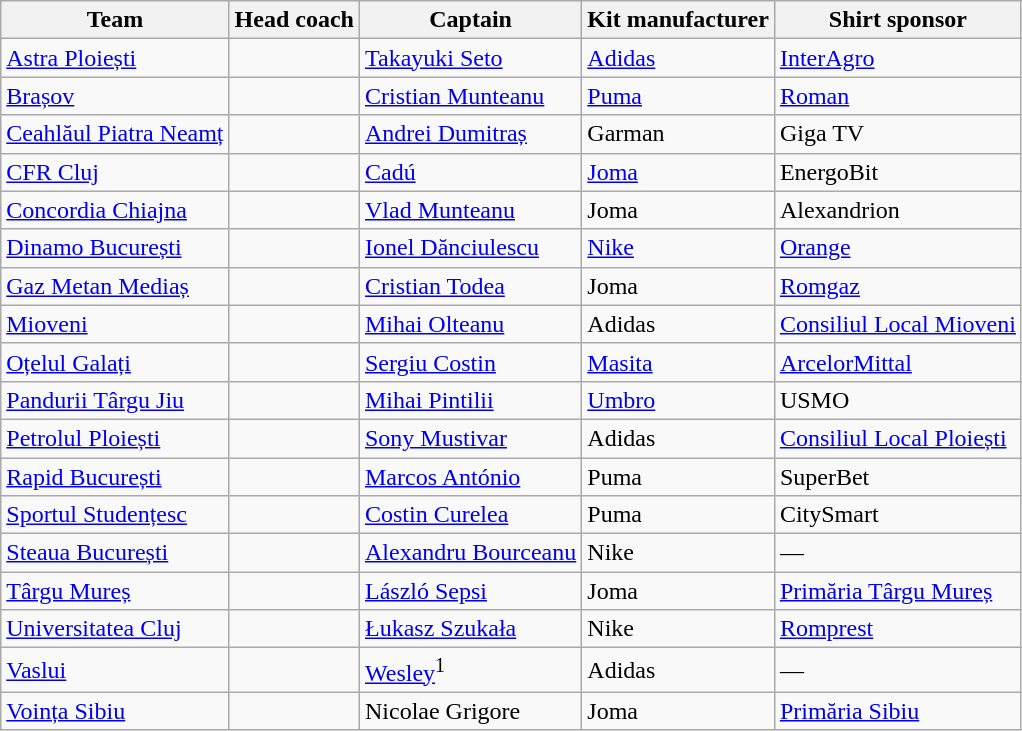<table class="wikitable sortable" style="text-align: left;">
<tr>
<th>Team</th>
<th>Head coach</th>
<th>Captain</th>
<th>Kit manufacturer</th>
<th>Shirt sponsor</th>
</tr>
<tr>
<td><a href='#'>Astra Ploiești</a></td>
<td> </td>
<td> <a href='#'>Takayuki Seto</a></td>
<td><a href='#'>Adidas</a></td>
<td><a href='#'>InterAgro</a></td>
</tr>
<tr>
<td><a href='#'>Brașov</a></td>
<td> </td>
<td> <a href='#'>Cristian Munteanu</a></td>
<td><a href='#'>Puma</a></td>
<td><a href='#'>Roman</a></td>
</tr>
<tr>
<td><a href='#'>Ceahlăul Piatra Neamț</a></td>
<td> </td>
<td> <a href='#'>Andrei Dumitraș</a></td>
<td>Garman</td>
<td>Giga TV</td>
</tr>
<tr>
<td><a href='#'>CFR Cluj</a></td>
<td> </td>
<td> <a href='#'>Cadú</a></td>
<td><a href='#'>Joma</a></td>
<td>EnergoBit</td>
</tr>
<tr>
<td><a href='#'>Concordia Chiajna</a></td>
<td> </td>
<td> <a href='#'>Vlad Munteanu</a></td>
<td>Joma</td>
<td>Alexandrion</td>
</tr>
<tr>
<td><a href='#'>Dinamo București</a></td>
<td> </td>
<td> <a href='#'>Ionel Dănciulescu</a></td>
<td><a href='#'>Nike</a></td>
<td><a href='#'>Orange</a></td>
</tr>
<tr>
<td><a href='#'>Gaz Metan Mediaș</a></td>
<td> </td>
<td> <a href='#'>Cristian Todea</a></td>
<td>Joma</td>
<td><a href='#'>Romgaz</a></td>
</tr>
<tr>
<td><a href='#'>Mioveni</a></td>
<td> </td>
<td> <a href='#'>Mihai Olteanu</a></td>
<td>Adidas</td>
<td><a href='#'>Consiliul Local Mioveni</a></td>
</tr>
<tr>
<td><a href='#'>Oțelul Galați</a></td>
<td> </td>
<td> <a href='#'>Sergiu Costin</a></td>
<td><a href='#'>Masita</a></td>
<td><a href='#'>ArcelorMittal</a></td>
</tr>
<tr>
<td><a href='#'>Pandurii Târgu Jiu</a></td>
<td> </td>
<td> <a href='#'>Mihai Pintilii</a></td>
<td><a href='#'>Umbro</a></td>
<td>USMO</td>
</tr>
<tr>
<td><a href='#'>Petrolul Ploiești</a></td>
<td> </td>
<td> <a href='#'>Sony Mustivar</a></td>
<td>Adidas</td>
<td><a href='#'>Consiliul Local Ploiești</a></td>
</tr>
<tr>
<td><a href='#'>Rapid București</a></td>
<td> </td>
<td> <a href='#'>Marcos António</a></td>
<td>Puma</td>
<td>SuperBet</td>
</tr>
<tr>
<td><a href='#'>Sportul Studențesc</a></td>
<td> </td>
<td> <a href='#'>Costin Curelea</a></td>
<td>Puma</td>
<td>CitySmart</td>
</tr>
<tr>
<td><a href='#'>Steaua București</a></td>
<td> </td>
<td> <a href='#'>Alexandru Bourceanu</a></td>
<td>Nike</td>
<td>—</td>
</tr>
<tr>
<td><a href='#'>Târgu Mureș</a></td>
<td> </td>
<td> <a href='#'>László Sepsi</a></td>
<td>Joma</td>
<td><a href='#'>Primăria Târgu Mureș</a></td>
</tr>
<tr>
<td><a href='#'>Universitatea Cluj</a></td>
<td> </td>
<td> <a href='#'>Łukasz Szukała</a></td>
<td>Nike</td>
<td><a href='#'>Romprest</a></td>
</tr>
<tr>
<td><a href='#'>Vaslui</a></td>
<td> </td>
<td> <a href='#'>Wesley</a><sup>1</sup></td>
<td>Adidas</td>
<td>—</td>
</tr>
<tr>
<td><a href='#'>Voința Sibiu</a></td>
<td> </td>
<td> Nicolae Grigore</td>
<td>Joma</td>
<td><a href='#'>Primăria Sibiu</a></td>
</tr>
</table>
